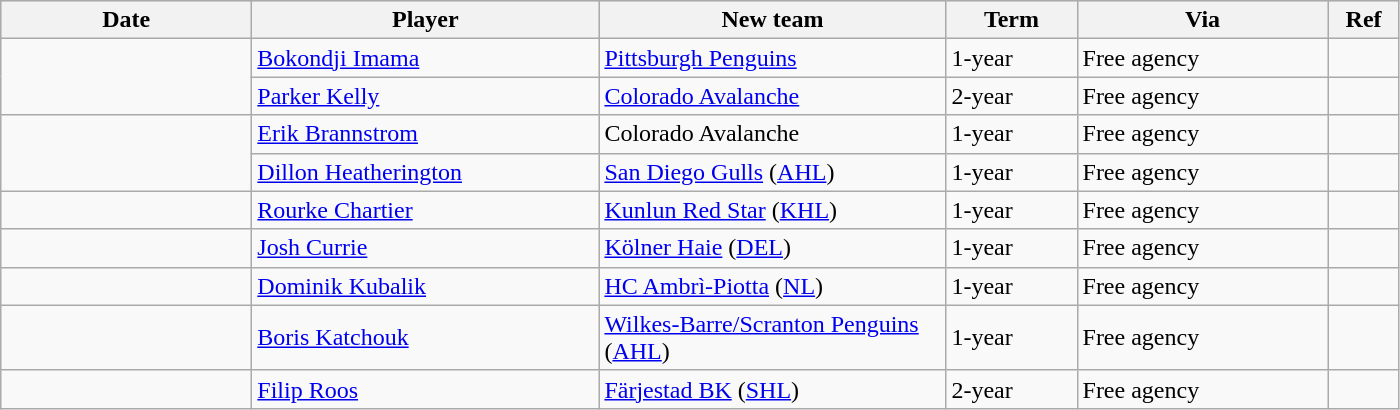<table class="wikitable">
<tr style="background:#ddd; text-align:center;">
<th style="width: 10em;">Date</th>
<th style="width: 14em;">Player</th>
<th style="width: 14em;">New team</th>
<th style="width: 5em;">Term</th>
<th style="width: 10em;">Via</th>
<th style="width: 2.5em;">Ref</th>
</tr>
<tr>
<td rowspan=2></td>
<td><a href='#'>Bokondji Imama</a></td>
<td><a href='#'>Pittsburgh Penguins</a></td>
<td>1-year</td>
<td>Free agency</td>
<td></td>
</tr>
<tr>
<td><a href='#'>Parker Kelly</a></td>
<td><a href='#'>Colorado Avalanche</a></td>
<td>2-year</td>
<td>Free agency</td>
<td></td>
</tr>
<tr>
<td rowspan=2></td>
<td><a href='#'>Erik Brannstrom</a></td>
<td>Colorado Avalanche</td>
<td>1-year</td>
<td>Free agency</td>
<td></td>
</tr>
<tr>
<td><a href='#'>Dillon Heatherington</a></td>
<td><a href='#'>San Diego Gulls</a> (<a href='#'>AHL</a>)</td>
<td>1-year</td>
<td>Free agency</td>
<td></td>
</tr>
<tr>
<td></td>
<td><a href='#'>Rourke Chartier</a></td>
<td><a href='#'>Kunlun Red Star</a> (<a href='#'>KHL</a>)</td>
<td>1-year</td>
<td>Free agency</td>
<td></td>
</tr>
<tr>
<td></td>
<td><a href='#'>Josh Currie</a></td>
<td><a href='#'>Kölner Haie</a> (<a href='#'>DEL</a>)</td>
<td>1-year</td>
<td>Free agency</td>
<td></td>
</tr>
<tr>
<td></td>
<td><a href='#'>Dominik Kubalik</a></td>
<td><a href='#'>HC Ambrì-Piotta</a> (<a href='#'>NL</a>)</td>
<td>1-year</td>
<td>Free agency</td>
<td></td>
</tr>
<tr>
<td></td>
<td><a href='#'>Boris Katchouk</a></td>
<td><a href='#'>Wilkes-Barre/Scranton Penguins</a> (<a href='#'>AHL</a>)</td>
<td>1-year</td>
<td>Free agency</td>
<td></td>
</tr>
<tr>
<td></td>
<td><a href='#'>Filip Roos</a></td>
<td><a href='#'>Färjestad BK</a> (<a href='#'>SHL</a>)</td>
<td>2-year</td>
<td>Free agency</td>
<td></td>
</tr>
</table>
